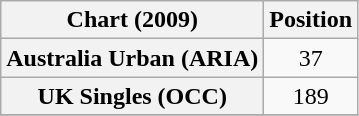<table class="wikitable plainrowheaders" style="text-align:center">
<tr>
<th scope="col">Chart (2009)</th>
<th scope="col">Position</th>
</tr>
<tr>
<th scope="row">Australia Urban (ARIA)</th>
<td style="text-align:center;">37</td>
</tr>
<tr>
<th scope="row">UK Singles (OCC)</th>
<td style="text-align:center;">189</td>
</tr>
<tr>
</tr>
</table>
